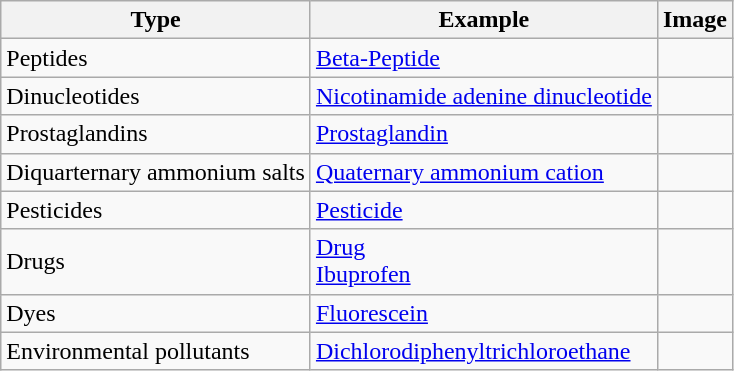<table class="wikitable mw-collapsible mw-collapsed">
<tr>
<th>Type</th>
<th>Example</th>
<th>Image</th>
</tr>
<tr>
<td>Peptides</td>
<td><a href='#'>Beta-Peptide</a></td>
<td></td>
</tr>
<tr>
<td>Dinucleotides</td>
<td><a href='#'>Nicotinamide adenine dinucleotide</a></td>
<td></td>
</tr>
<tr>
<td>Prostaglandins</td>
<td><a href='#'>Prostaglandin</a></td>
<td></td>
</tr>
<tr>
<td>Diquarternary ammonium salts</td>
<td><a href='#'>Quaternary ammonium cation</a></td>
<td></td>
</tr>
<tr>
<td>Pesticides</td>
<td><a href='#'>Pesticide</a></td>
<td></td>
</tr>
<tr>
<td>Drugs</td>
<td><a href='#'>Drug</a><br><a href='#'>Ibuprofen</a></td>
<td></td>
</tr>
<tr>
<td>Dyes<td><a href='#'>Fluorescein</a></td></td>
<td></td>
</tr>
<tr>
<td>Environmental pollutants<td><a href='#'>Dichlorodiphenyltrichloroethane</a></td></td>
<td></td>
</tr>
</table>
